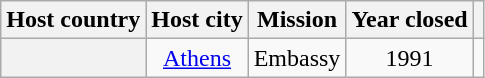<table class="wikitable plainrowheaders" style="text-align:center;">
<tr>
<th scope="col">Host country</th>
<th scope="col">Host city</th>
<th scope="col">Mission</th>
<th scope="col">Year closed</th>
<th scope="col"></th>
</tr>
<tr>
<th scope="row"></th>
<td><a href='#'>Athens</a></td>
<td>Embassy</td>
<td>1991</td>
<td></td>
</tr>
</table>
